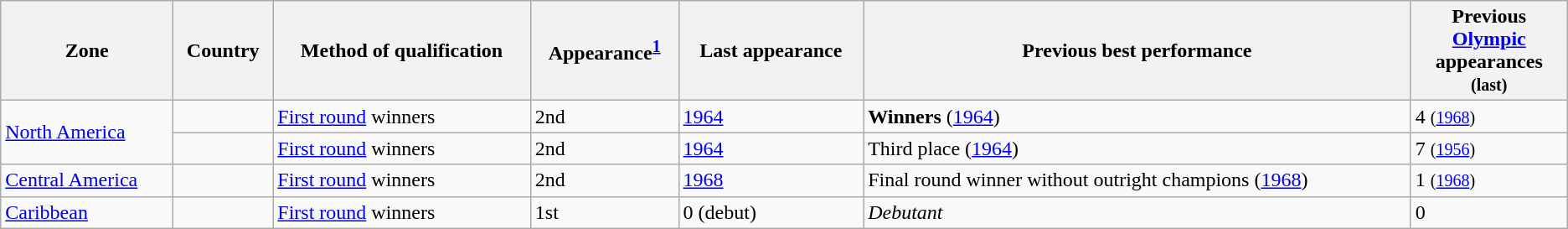<table class="wikitable sortable">
<tr>
<th>Zone</th>
<th>Country</th>
<th>Method of qualification</th>
<th>Appearance<sup><strong><a href='#'>1</a></strong></sup></th>
<th>Last appearance</th>
<th>Previous best performance</th>
<th width=10%>Previous <a href='#'>Olympic</a> appearances<br><small>(last)</small></th>
</tr>
<tr>
<td rowspan=2><a href='#'>North America</a></td>
<td></td>
<td><a href='#'>First round</a> winners</td>
<td>2nd</td>
<td><a href='#'>1964</a></td>
<td><strong>Winners</strong> (<a href='#'>1964</a>)</td>
<td>4 <small>(<a href='#'>1968</a>)</small></td>
</tr>
<tr>
<td></td>
<td><a href='#'>First round</a> winners</td>
<td>2nd</td>
<td><a href='#'>1964</a></td>
<td>Third place (<a href='#'>1964</a>)</td>
<td>7 <small>(<a href='#'>1956</a>)</small></td>
</tr>
<tr>
<td><a href='#'>Central America</a></td>
<td></td>
<td><a href='#'>First round</a> winners</td>
<td>2nd</td>
<td><a href='#'>1968</a></td>
<td>Final round winner without outright champions (<a href='#'>1968</a>)</td>
<td>1 <small>(<a href='#'>1968</a>)</small></td>
</tr>
<tr>
<td><a href='#'>Caribbean</a></td>
<td></td>
<td><a href='#'>First round</a> winners</td>
<td>1st</td>
<td>0 (debut)</td>
<td><em>Debutant</em></td>
<td>0</td>
</tr>
</table>
